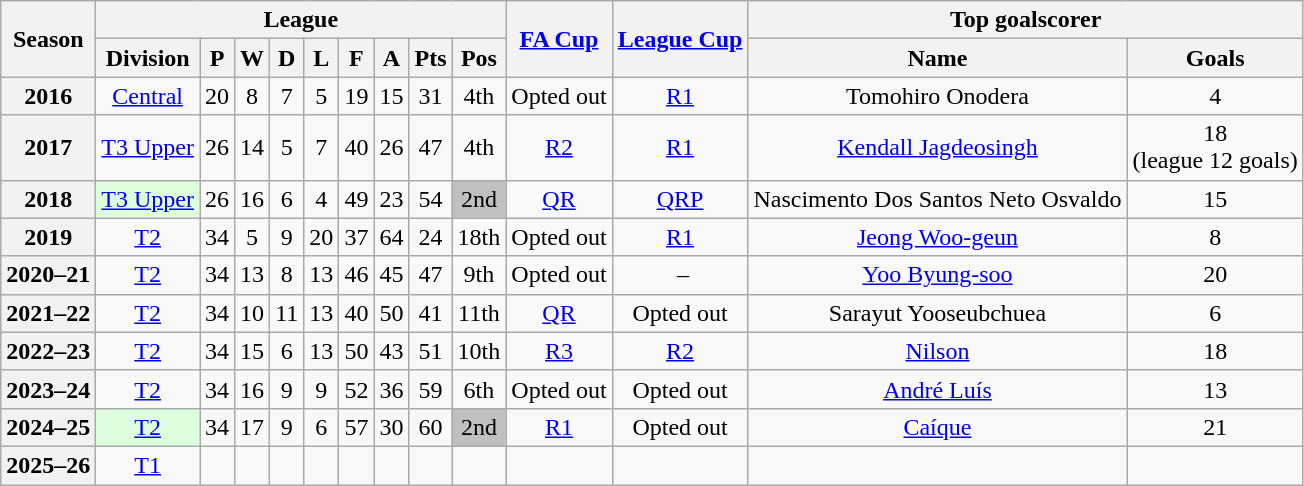<table class="wikitable" style="text-align: center">
<tr>
<th rowspan=2>Season</th>
<th colspan=9>League</th>
<th rowspan=2><a href='#'>FA Cup</a></th>
<th rowspan=2><a href='#'>League Cup</a></th>
<th colspan=2>Top goalscorer</th>
</tr>
<tr>
<th>Division</th>
<th>P</th>
<th>W</th>
<th>D</th>
<th>L</th>
<th>F</th>
<th>A</th>
<th>Pts</th>
<th>Pos</th>
<th>Name</th>
<th>Goals</th>
</tr>
<tr>
<th>2016</th>
<td><a href='#'>Central</a></td>
<td>20</td>
<td>8</td>
<td>7</td>
<td>5</td>
<td>19</td>
<td>15</td>
<td>31</td>
<td>4th</td>
<td>Opted out</td>
<td><a href='#'>R1</a></td>
<td>Tomohiro Onodera</td>
<td>4</td>
</tr>
<tr>
<th>2017</th>
<td><a href='#'>T3 Upper</a></td>
<td>26</td>
<td>14</td>
<td>5</td>
<td>7</td>
<td>40</td>
<td>26</td>
<td>47</td>
<td>4th</td>
<td><a href='#'>R2</a></td>
<td><a href='#'>R1</a></td>
<td><a href='#'>Kendall Jagdeosingh</a></td>
<td>18<br>(league 12 goals)</td>
</tr>
<tr>
<th>2018</th>
<td bgcolor="#DDFFDD"><a href='#'>T3 Upper</a></td>
<td>26</td>
<td>16</td>
<td>6</td>
<td>4</td>
<td>49</td>
<td>23</td>
<td>54</td>
<td bgcolor=silver>2nd</td>
<td><a href='#'>QR</a></td>
<td><a href='#'>QRP</a></td>
<td>Nascimento Dos Santos Neto Osvaldo</td>
<td>15</td>
</tr>
<tr>
<th>2019</th>
<td><a href='#'>T2</a></td>
<td>34</td>
<td>5</td>
<td>9</td>
<td>20</td>
<td>37</td>
<td>64</td>
<td>24</td>
<td>18th</td>
<td>Opted out</td>
<td><a href='#'>R1</a></td>
<td><a href='#'>Jeong Woo-geun</a></td>
<td>8</td>
</tr>
<tr>
<th>2020–21</th>
<td><a href='#'>T2</a></td>
<td>34</td>
<td>13</td>
<td>8</td>
<td>13</td>
<td>46</td>
<td>45</td>
<td>47</td>
<td>9th</td>
<td>Opted out</td>
<td> –</td>
<td><a href='#'>Yoo Byung-soo</a></td>
<td>20</td>
</tr>
<tr>
<th>2021–22</th>
<td><a href='#'>T2</a></td>
<td>34</td>
<td>10</td>
<td>11</td>
<td>13</td>
<td>40</td>
<td>50</td>
<td>41</td>
<td>11th</td>
<td><a href='#'>QR</a></td>
<td>Opted out</td>
<td>Sarayut Yooseubchuea</td>
<td>6</td>
</tr>
<tr>
<th>2022–23</th>
<td><a href='#'>T2</a></td>
<td>34</td>
<td>15</td>
<td>6</td>
<td>13</td>
<td>50</td>
<td>43</td>
<td>51</td>
<td>10th</td>
<td><a href='#'>R3</a></td>
<td><a href='#'>R2</a></td>
<td><a href='#'>Nilson</a></td>
<td>18</td>
</tr>
<tr>
<th>2023–24</th>
<td><a href='#'>T2</a></td>
<td>34</td>
<td>16</td>
<td>9</td>
<td>9</td>
<td>52</td>
<td>36</td>
<td>59</td>
<td>6th</td>
<td>Opted out</td>
<td>Opted out</td>
<td><a href='#'>André Luís</a></td>
<td>13</td>
</tr>
<tr>
<th>2024–25</th>
<td bgcolor="#DDFFDD"><a href='#'>T2</a></td>
<td>34</td>
<td>17</td>
<td>9</td>
<td>6</td>
<td>57</td>
<td>30</td>
<td>60</td>
<td bgcolor=silver>2nd</td>
<td><a href='#'>R1</a></td>
<td>Opted out</td>
<td><a href='#'>Caíque</a></td>
<td>21</td>
</tr>
<tr>
<th>2025–26</th>
<td><a href='#'>T1</a></td>
<td></td>
<td></td>
<td></td>
<td></td>
<td></td>
<td></td>
<td></td>
<td></td>
<td></td>
<td></td>
<td></td>
<td></td>
</tr>
</table>
